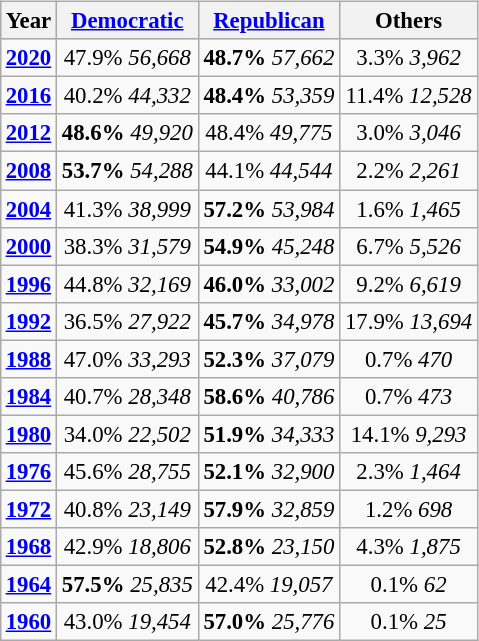<table class="wikitable"  style="float:right; font-size:95%;">
<tr style="background:lightgrey;">
<th>Year</th>
<th><a href='#'>Democratic</a></th>
<th><a href='#'>Republican</a></th>
<th>Others</th>
</tr>
<tr>
<td align="center" ><strong><a href='#'>2020</a></strong></td>
<td align="center" >47.9% <em>56,668</em></td>
<td align="center" ><strong>48.7%</strong> <em>57,662</em></td>
<td align="center" >3.3% <em>3,962</em></td>
</tr>
<tr>
<td align="center" ><strong><a href='#'>2016</a></strong></td>
<td align="center" >40.2% <em>44,332</em></td>
<td align="center" ><strong>48.4%</strong> <em>53,359</em></td>
<td align="center" >11.4% <em>12,528</em></td>
</tr>
<tr>
<td align="center" ><strong><a href='#'>2012</a></strong></td>
<td align="center" ><strong>48.6%</strong> <em>49,920</em></td>
<td align="center" >48.4% <em>49,775</em></td>
<td align="center" >3.0% <em>3,046</em></td>
</tr>
<tr>
<td align="center" ><strong><a href='#'>2008</a></strong></td>
<td align="center" ><strong>53.7%</strong> <em>54,288</em></td>
<td align="center" >44.1% <em>44,544</em></td>
<td align="center" >2.2% <em>2,261</em></td>
</tr>
<tr>
<td align="center" ><strong><a href='#'>2004</a></strong></td>
<td align="center" >41.3% <em>38,999</em></td>
<td align="center" ><strong>57.2%</strong> <em>53,984</em></td>
<td align="center" >1.6% <em>1,465</em></td>
</tr>
<tr>
<td align="center" ><strong><a href='#'>2000</a></strong></td>
<td align="center" >38.3% <em>31,579</em></td>
<td align="center" ><strong>54.9%</strong> <em>45,248</em></td>
<td align="center" >6.7% <em>5,526</em></td>
</tr>
<tr>
<td align="center" ><strong><a href='#'>1996</a></strong></td>
<td align="center" >44.8% <em>32,169</em></td>
<td align="center" ><strong>46.0%</strong> <em>33,002</em></td>
<td align="center" >9.2% <em>6,619</em></td>
</tr>
<tr>
<td align="center" ><strong><a href='#'>1992</a></strong></td>
<td align="center" >36.5% <em>27,922</em></td>
<td align="center" ><strong>45.7%</strong> <em>34,978</em></td>
<td align="center" >17.9% <em>13,694</em></td>
</tr>
<tr>
<td align="center" ><strong><a href='#'>1988</a></strong></td>
<td align="center" >47.0% <em>33,293</em></td>
<td align="center" ><strong>52.3%</strong> <em>37,079</em></td>
<td align="center" >0.7% <em>470</em></td>
</tr>
<tr>
<td align="center" ><strong><a href='#'>1984</a></strong></td>
<td align="center" >40.7% <em>28,348</em></td>
<td align="center" ><strong>58.6%</strong> <em>40,786</em></td>
<td align="center" >0.7% <em>473</em></td>
</tr>
<tr>
<td align="center" ><strong><a href='#'>1980</a></strong></td>
<td align="center" >34.0% <em>22,502</em></td>
<td align="center" ><strong>51.9%</strong> <em>34,333</em></td>
<td align="center" >14.1% <em>9,293</em></td>
</tr>
<tr>
<td align="center" ><strong><a href='#'>1976</a></strong></td>
<td align="center" >45.6% <em>28,755</em></td>
<td align="center" ><strong>52.1%</strong> <em>32,900</em></td>
<td align="center" >2.3% <em>1,464</em></td>
</tr>
<tr>
<td align="center" ><strong><a href='#'>1972</a></strong></td>
<td align="center" >40.8% <em>23,149</em></td>
<td align="center" ><strong>57.9%</strong> <em>32,859</em></td>
<td align="center" >1.2% <em>698</em></td>
</tr>
<tr>
<td align="center" ><strong><a href='#'>1968</a></strong></td>
<td align="center" >42.9% <em>18,806</em></td>
<td align="center" ><strong>52.8%</strong> <em>23,150</em></td>
<td align="center" >4.3% <em>1,875</em></td>
</tr>
<tr>
<td align="center" ><strong><a href='#'>1964</a></strong></td>
<td align="center" ><strong>57.5%</strong> <em>25,835</em></td>
<td align="center" >42.4% <em>19,057</em></td>
<td align="center" >0.1% <em>62</em></td>
</tr>
<tr>
<td align="center" ><strong><a href='#'>1960</a></strong></td>
<td align="center" >43.0% <em>19,454</em></td>
<td align="center" ><strong>57.0%</strong> <em>25,776</em></td>
<td align="center" >0.1% <em>25</em></td>
</tr>
</table>
